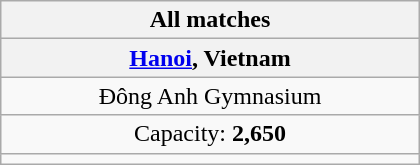<table class="wikitable" style="text-align:center" width=280>
<tr>
<th>All matches</th>
</tr>
<tr>
<th><a href='#'>Hanoi</a>, Vietnam</th>
</tr>
<tr>
<td>Đông Anh Gymnasium</td>
</tr>
<tr>
<td>Capacity: <strong>2,650</strong></td>
</tr>
<tr>
<td></td>
</tr>
</table>
